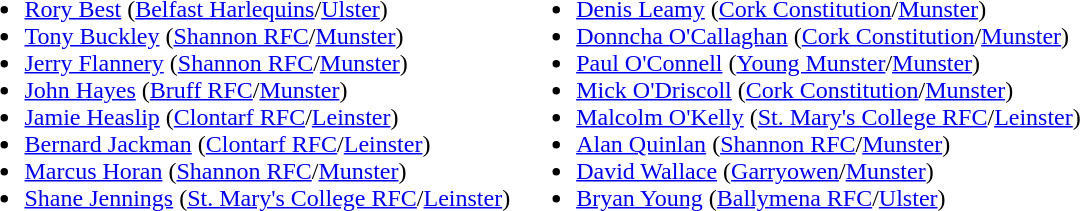<table>
<tr style="vertical-align:top">
<td><br><ul><li><a href='#'>Rory Best</a> (<a href='#'>Belfast Harlequins</a>/<a href='#'>Ulster</a>)</li><li><a href='#'>Tony Buckley</a> (<a href='#'>Shannon RFC</a>/<a href='#'>Munster</a>)</li><li><a href='#'>Jerry Flannery</a> (<a href='#'>Shannon RFC</a>/<a href='#'>Munster</a>)</li><li><a href='#'>John Hayes</a> (<a href='#'>Bruff RFC</a>/<a href='#'>Munster</a>)</li><li><a href='#'>Jamie Heaslip</a> (<a href='#'>Clontarf RFC</a>/<a href='#'>Leinster</a>)</li><li><a href='#'>Bernard Jackman</a> (<a href='#'>Clontarf RFC</a>/<a href='#'>Leinster</a>)</li><li><a href='#'>Marcus Horan</a> (<a href='#'>Shannon RFC</a>/<a href='#'>Munster</a>)</li><li><a href='#'>Shane Jennings</a> (<a href='#'>St. Mary's College RFC</a>/<a href='#'>Leinster</a>)</li></ul></td>
<td><br><ul><li><a href='#'>Denis Leamy</a> (<a href='#'>Cork Constitution</a>/<a href='#'>Munster</a>)</li><li><a href='#'>Donncha O'Callaghan</a> (<a href='#'>Cork Constitution</a>/<a href='#'>Munster</a>)</li><li><a href='#'>Paul O'Connell</a> (<a href='#'>Young Munster</a>/<a href='#'>Munster</a>)</li><li><a href='#'>Mick O'Driscoll</a> (<a href='#'>Cork Constitution</a>/<a href='#'>Munster</a>)</li><li><a href='#'>Malcolm O'Kelly</a> (<a href='#'>St. Mary's College RFC</a>/<a href='#'>Leinster</a>)</li><li><a href='#'>Alan Quinlan</a> (<a href='#'>Shannon RFC</a>/<a href='#'>Munster</a>)</li><li><a href='#'>David Wallace</a> (<a href='#'>Garryowen</a>/<a href='#'>Munster</a>)</li><li><a href='#'>Bryan Young</a> (<a href='#'>Ballymena RFC</a>/<a href='#'>Ulster</a>)</li></ul></td>
</tr>
</table>
